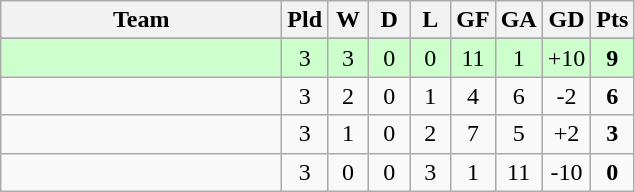<table class="wikitable" style="text-align:center;">
<tr>
<th width=180>Team</th>
<th width=20>Pld</th>
<th width=20>W</th>
<th width=20>D</th>
<th width=20>L</th>
<th width=20>GF</th>
<th width=20>GA</th>
<th width=20>GD</th>
<th width=20>Pts</th>
</tr>
<tr>
</tr>
<tr bgcolor=ccffcc>
<td align="left"></td>
<td>3</td>
<td>3</td>
<td>0</td>
<td>0</td>
<td>11</td>
<td>1</td>
<td>+10</td>
<td><strong>9</strong></td>
</tr>
<tr>
<td align="left"></td>
<td>3</td>
<td>2</td>
<td>0</td>
<td>1</td>
<td>4</td>
<td>6</td>
<td>-2</td>
<td><strong>6</strong></td>
</tr>
<tr>
<td align="left"></td>
<td>3</td>
<td>1</td>
<td>0</td>
<td>2</td>
<td>7</td>
<td>5</td>
<td>+2</td>
<td><strong>3</strong></td>
</tr>
<tr>
<td align="left"></td>
<td>3</td>
<td>0</td>
<td>0</td>
<td>3</td>
<td>1</td>
<td>11</td>
<td>-10</td>
<td><strong>0</strong></td>
</tr>
</table>
